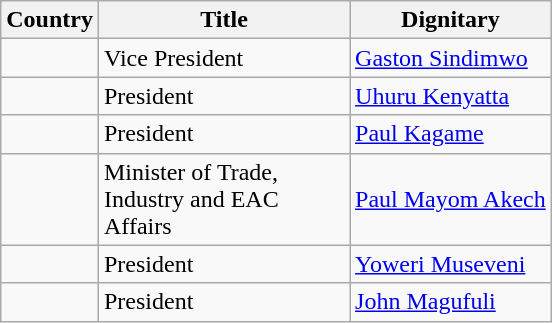<table class="wikitable">
<tr>
<th>Country</th>
<th width="160px">Title</th>
<th>Dignitary</th>
</tr>
<tr>
<td></td>
<td>Vice President</td>
<td><a href='#'>Gaston Sindimwo</a></td>
</tr>
<tr>
<td></td>
<td>President</td>
<td><a href='#'>Uhuru Kenyatta</a></td>
</tr>
<tr>
<td></td>
<td>President</td>
<td><a href='#'>Paul Kagame</a></td>
</tr>
<tr>
<td></td>
<td>Minister of Trade, Industry and EAC Affairs</td>
<td><a href='#'>Paul Mayom Akech</a></td>
</tr>
<tr>
<td></td>
<td>President</td>
<td><a href='#'>Yoweri Museveni</a></td>
</tr>
<tr>
<td></td>
<td>President</td>
<td><a href='#'>John Magufuli</a></td>
</tr>
</table>
